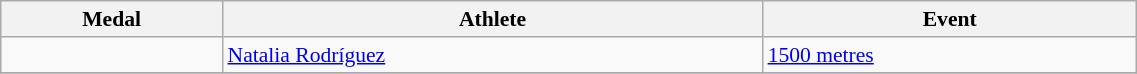<table class="wikitable" style="font-size:90%" width=60%>
<tr>
<th>Medal</th>
<th>Athlete</th>
<th>Event</th>
</tr>
<tr>
<td></td>
<td><a href='#'>Natalia Rodríguez</a></td>
<td><a href='#'>1500 metres</a></td>
</tr>
<tr>
</tr>
</table>
